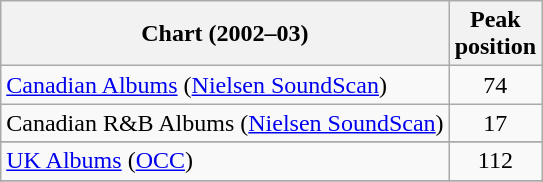<table class="wikitable sortable">
<tr>
<th>Chart (2002–03)</th>
<th>Peak<br>position</th>
</tr>
<tr>
<td><a href='#'>Canadian Albums</a> (<a href='#'>Nielsen SoundScan</a>)</td>
<td align="center">74</td>
</tr>
<tr>
<td>Canadian R&B Albums (<a href='#'>Nielsen SoundScan</a>)</td>
<td style="text-align:center;">17</td>
</tr>
<tr>
</tr>
<tr>
</tr>
<tr>
</tr>
<tr>
</tr>
<tr>
</tr>
<tr>
</tr>
<tr>
<td><a href='#'>UK Albums</a> (<a href='#'>OCC</a>)</td>
<td style="text-align:center;">112</td>
</tr>
<tr>
</tr>
<tr>
</tr>
</table>
